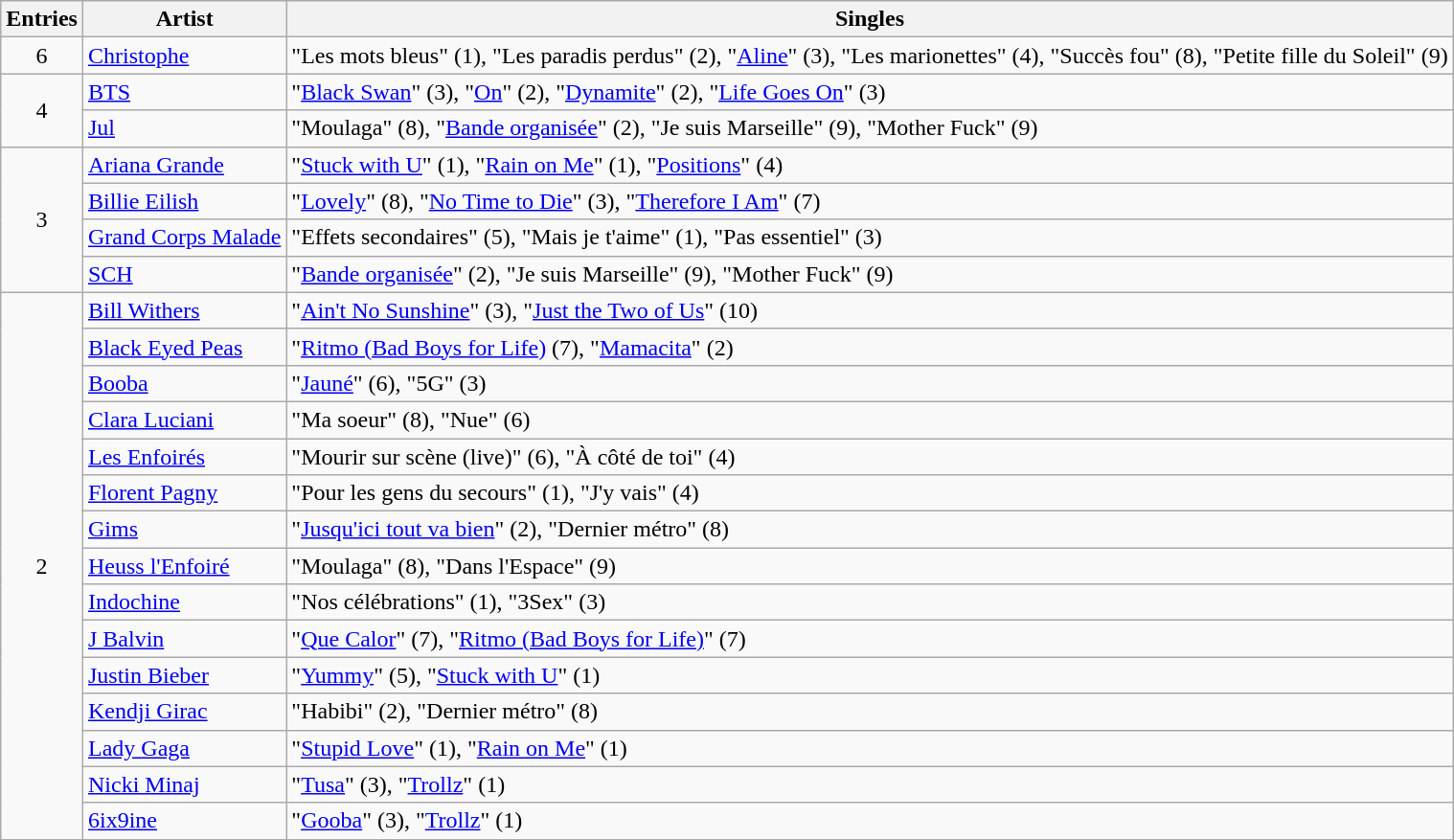<table class="wikitable sortable">
<tr>
<th>Entries</th>
<th>Artist</th>
<th>Singles</th>
</tr>
<tr>
<td style="text-align: center;">6</td>
<td><a href='#'>Christophe</a></td>
<td>"Les mots bleus" (1), "Les paradis perdus" (2), "<a href='#'>Aline</a>" (3), "Les marionettes" (4), "Succès fou" (8), "Petite fille du Soleil" (9)</td>
</tr>
<tr>
<td rowspan="2" style="text-align: center;">4</td>
<td><a href='#'>BTS</a></td>
<td>"<a href='#'>Black Swan</a>" (3), "<a href='#'>On</a>" (2), "<a href='#'>Dynamite</a>" (2), "<a href='#'>Life Goes On</a>" (3)</td>
</tr>
<tr>
<td><a href='#'>Jul</a></td>
<td>"Moulaga" (8), "<a href='#'>Bande organisée</a>" (2), "Je suis Marseille" (9), "Mother Fuck" (9)</td>
</tr>
<tr>
<td rowspan="4" style="text-align: center;">3</td>
<td><a href='#'>Ariana Grande</a></td>
<td>"<a href='#'>Stuck with U</a>" (1), "<a href='#'>Rain on Me</a>" (1), "<a href='#'>Positions</a>" (4)</td>
</tr>
<tr>
<td><a href='#'>Billie Eilish</a></td>
<td>"<a href='#'>Lovely</a>" (8), "<a href='#'>No Time to Die</a>" (3), "<a href='#'>Therefore I Am</a>" (7)</td>
</tr>
<tr>
<td><a href='#'>Grand Corps Malade</a></td>
<td>"Effets secondaires" (5), "Mais je t'aime" (1), "Pas essentiel" (3)</td>
</tr>
<tr>
<td><a href='#'>SCH</a></td>
<td>"<a href='#'>Bande organisée</a>" (2), "Je suis Marseille" (9), "Mother Fuck" (9)</td>
</tr>
<tr>
<td rowspan="15" style="text-align: center;">2</td>
<td><a href='#'>Bill Withers</a></td>
<td>"<a href='#'>Ain't No Sunshine</a>" (3), "<a href='#'>Just the Two of Us</a>" (10)</td>
</tr>
<tr>
<td><a href='#'>Black Eyed Peas</a></td>
<td>"<a href='#'>Ritmo (Bad Boys for Life)</a> (7), "<a href='#'>Mamacita</a>" (2)</td>
</tr>
<tr>
<td><a href='#'>Booba</a></td>
<td>"<a href='#'>Jauné</a>" (6), "5G" (3)</td>
</tr>
<tr>
<td><a href='#'>Clara Luciani</a></td>
<td>"Ma soeur" (8), "Nue" (6)</td>
</tr>
<tr>
<td><a href='#'>Les Enfoirés</a></td>
<td>"Mourir sur scène (live)" (6), "À côté de toi" (4)</td>
</tr>
<tr>
<td><a href='#'>Florent Pagny</a></td>
<td>"Pour les gens du secours" (1), "J'y vais" (4)</td>
</tr>
<tr>
<td><a href='#'>Gims</a></td>
<td>"<a href='#'>Jusqu'ici tout va bien</a>" (2), "Dernier métro" (8)</td>
</tr>
<tr>
<td><a href='#'>Heuss l'Enfoiré</a></td>
<td>"Moulaga" (8), "Dans l'Espace" (9)</td>
</tr>
<tr>
<td><a href='#'>Indochine</a></td>
<td>"Nos célébrations" (1), "3Sex" (3)</td>
</tr>
<tr>
<td><a href='#'>J Balvin</a></td>
<td>"<a href='#'>Que Calor</a>" (7), "<a href='#'>Ritmo (Bad Boys for Life)</a>" (7)</td>
</tr>
<tr>
<td><a href='#'>Justin Bieber</a></td>
<td>"<a href='#'>Yummy</a>" (5), "<a href='#'>Stuck with U</a>" (1)</td>
</tr>
<tr>
<td><a href='#'>Kendji Girac</a></td>
<td>"Habibi" (2), "Dernier métro" (8)</td>
</tr>
<tr>
<td><a href='#'>Lady Gaga</a></td>
<td>"<a href='#'>Stupid Love</a>" (1), "<a href='#'>Rain on Me</a>" (1)</td>
</tr>
<tr>
<td><a href='#'>Nicki Minaj</a></td>
<td>"<a href='#'>Tusa</a>" (3), "<a href='#'>Trollz</a>" (1)</td>
</tr>
<tr>
<td><a href='#'>6ix9ine</a></td>
<td>"<a href='#'>Gooba</a>" (3), "<a href='#'>Trollz</a>" (1)</td>
</tr>
</table>
